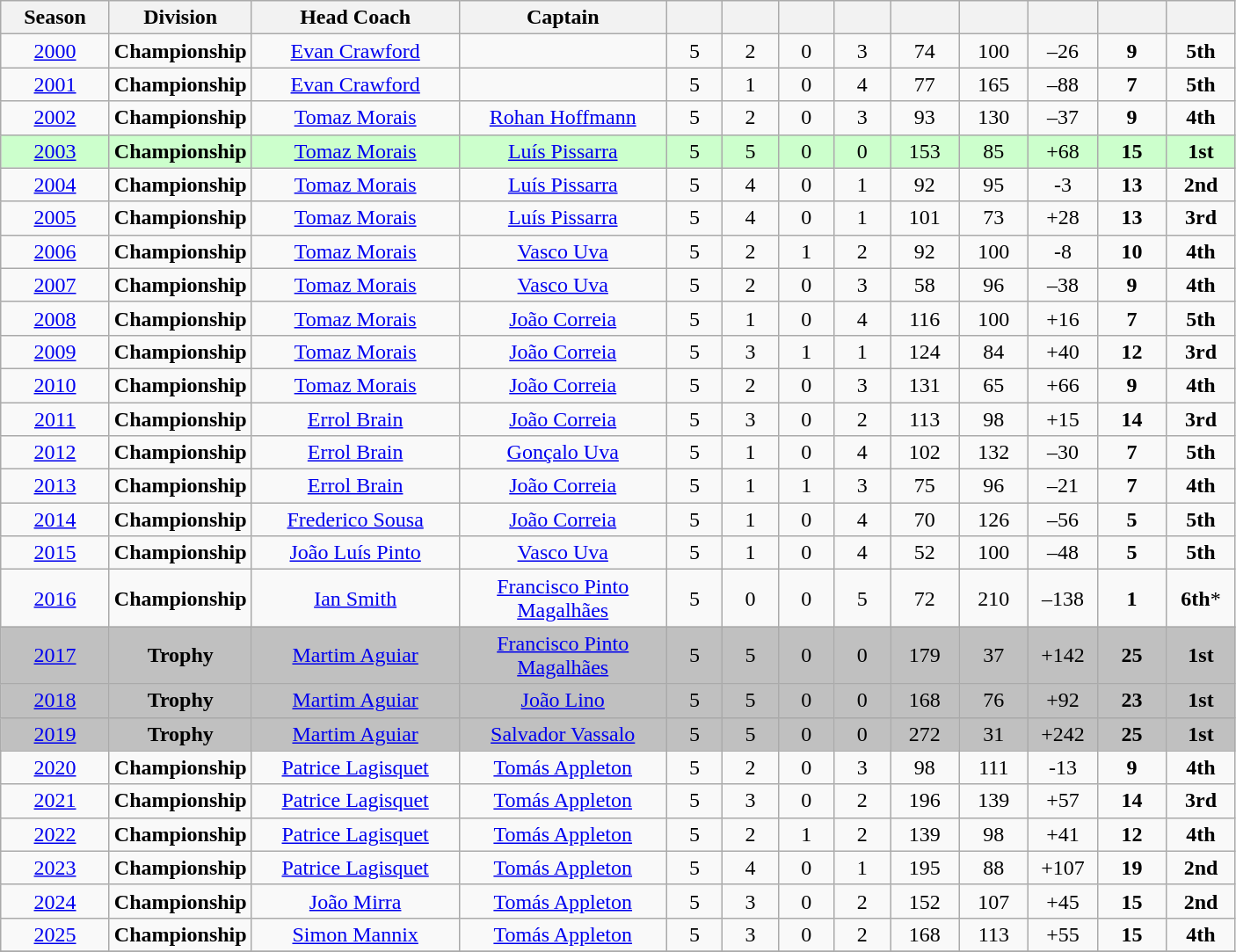<table class="wikitable" style="text-align: center">
<tr>
<th width=75>Season</th>
<th width=75>Division</th>
<th width=150>Head Coach</th>
<th width=150>Captain</th>
<th width=35></th>
<th width=35></th>
<th width=35></th>
<th width=35></th>
<th width=45></th>
<th width=45></th>
<th width=45></th>
<th width=45></th>
<th width=45></th>
</tr>
<tr>
<td><a href='#'>2000</a></td>
<td><strong>Championship</strong></td>
<td> <a href='#'>Evan Crawford</a></td>
<td></td>
<td>5</td>
<td>2</td>
<td>0</td>
<td>3</td>
<td>74</td>
<td>100</td>
<td>–26</td>
<td><strong>9</strong></td>
<td><strong>5th</strong></td>
</tr>
<tr>
<td><a href='#'>2001</a></td>
<td><strong>Championship</strong></td>
<td> <a href='#'>Evan Crawford</a></td>
<td></td>
<td>5</td>
<td>1</td>
<td>0</td>
<td>4</td>
<td>77</td>
<td>165</td>
<td>–88</td>
<td><strong>7</strong></td>
<td><strong>5th</strong></td>
</tr>
<tr>
<td><a href='#'>2002</a></td>
<td><strong>Championship</strong></td>
<td> <a href='#'>Tomaz Morais</a></td>
<td><a href='#'>Rohan Hoffmann</a></td>
<td>5</td>
<td>2</td>
<td>0</td>
<td>3</td>
<td>93</td>
<td>130</td>
<td>–37</td>
<td><strong>9</strong></td>
<td><strong>4th</strong></td>
</tr>
<tr style="background:#ccffcc;">
<td><a href='#'>2003</a></td>
<td><strong>Championship</strong></td>
<td> <a href='#'>Tomaz Morais</a></td>
<td><a href='#'>Luís Pissarra</a></td>
<td>5</td>
<td>5</td>
<td>0</td>
<td>0</td>
<td>153</td>
<td>85</td>
<td>+68</td>
<td><strong>15</strong></td>
<td><strong>1st</strong></td>
</tr>
<tr>
<td><a href='#'>2004</a></td>
<td><strong>Championship</strong></td>
<td> <a href='#'>Tomaz Morais</a></td>
<td><a href='#'>Luís Pissarra</a></td>
<td>5</td>
<td>4</td>
<td>0</td>
<td>1</td>
<td>92</td>
<td>95</td>
<td>-3</td>
<td><strong>13</strong></td>
<td><strong>2nd</strong></td>
</tr>
<tr>
<td><a href='#'>2005</a></td>
<td><strong>Championship</strong></td>
<td> <a href='#'>Tomaz Morais</a></td>
<td><a href='#'>Luís Pissarra</a></td>
<td>5</td>
<td>4</td>
<td>0</td>
<td>1</td>
<td>101</td>
<td>73</td>
<td>+28</td>
<td><strong>13</strong></td>
<td><strong>3rd</strong></td>
</tr>
<tr>
<td><a href='#'>2006</a></td>
<td><strong>Championship</strong></td>
<td> <a href='#'>Tomaz Morais</a></td>
<td><a href='#'>Vasco Uva</a></td>
<td>5</td>
<td>2</td>
<td>1</td>
<td>2</td>
<td>92</td>
<td>100</td>
<td>-8</td>
<td><strong>10</strong></td>
<td><strong>4th</strong></td>
</tr>
<tr>
<td><a href='#'>2007</a></td>
<td><strong>Championship</strong></td>
<td> <a href='#'>Tomaz Morais</a></td>
<td><a href='#'>Vasco Uva</a></td>
<td>5</td>
<td>2</td>
<td>0</td>
<td>3</td>
<td>58</td>
<td>96</td>
<td>–38</td>
<td><strong>9</strong></td>
<td><strong>4th</strong></td>
</tr>
<tr>
<td><a href='#'>2008</a></td>
<td><strong>Championship</strong></td>
<td> <a href='#'>Tomaz Morais</a></td>
<td><a href='#'>João Correia</a></td>
<td>5</td>
<td>1</td>
<td>0</td>
<td>4</td>
<td>116</td>
<td>100</td>
<td>+16</td>
<td><strong>7</strong></td>
<td><strong>5th</strong></td>
</tr>
<tr>
<td><a href='#'>2009</a></td>
<td><strong>Championship</strong></td>
<td> <a href='#'>Tomaz Morais</a></td>
<td><a href='#'>João Correia</a></td>
<td>5</td>
<td>3</td>
<td>1</td>
<td>1</td>
<td>124</td>
<td>84</td>
<td>+40</td>
<td><strong>12</strong></td>
<td><strong>3rd</strong></td>
</tr>
<tr>
<td><a href='#'>2010</a></td>
<td><strong>Championship</strong></td>
<td> <a href='#'>Tomaz Morais</a></td>
<td><a href='#'>João Correia</a></td>
<td>5</td>
<td>2</td>
<td>0</td>
<td>3</td>
<td>131</td>
<td>65</td>
<td>+66</td>
<td><strong>9</strong></td>
<td><strong>4th</strong></td>
</tr>
<tr>
<td><a href='#'>2011</a></td>
<td><strong>Championship</strong></td>
<td> <a href='#'>Errol Brain</a></td>
<td><a href='#'>João Correia</a></td>
<td>5</td>
<td>3</td>
<td>0</td>
<td>2</td>
<td>113</td>
<td>98</td>
<td>+15</td>
<td><strong>14</strong></td>
<td><strong>3rd</strong></td>
</tr>
<tr>
<td><a href='#'>2012</a></td>
<td><strong>Championship</strong></td>
<td> <a href='#'>Errol Brain</a></td>
<td><a href='#'>Gonçalo Uva</a></td>
<td>5</td>
<td>1</td>
<td>0</td>
<td>4</td>
<td>102</td>
<td>132</td>
<td>–30</td>
<td><strong>7</strong></td>
<td><strong>5th</strong></td>
</tr>
<tr>
<td><a href='#'>2013</a></td>
<td><strong>Championship</strong></td>
<td> <a href='#'>Errol Brain</a></td>
<td><a href='#'>João Correia</a></td>
<td>5</td>
<td>1</td>
<td>1</td>
<td>3</td>
<td>75</td>
<td>96</td>
<td>–21</td>
<td><strong>7</strong></td>
<td><strong>4th</strong></td>
</tr>
<tr>
<td><a href='#'>2014</a></td>
<td><strong>Championship</strong></td>
<td> <a href='#'>Frederico Sousa</a></td>
<td><a href='#'>João Correia</a></td>
<td>5</td>
<td>1</td>
<td>0</td>
<td>4</td>
<td>70</td>
<td>126</td>
<td>–56</td>
<td><strong>5</strong></td>
<td><strong>5th</strong></td>
</tr>
<tr>
<td><a href='#'>2015</a></td>
<td><strong>Championship</strong></td>
<td> <a href='#'>João Luís Pinto</a></td>
<td><a href='#'>Vasco Uva</a></td>
<td>5</td>
<td>1</td>
<td>0</td>
<td>4</td>
<td>52</td>
<td>100</td>
<td>–48</td>
<td><strong>5</strong></td>
<td><strong>5th</strong></td>
</tr>
<tr>
<td><a href='#'>2016</a></td>
<td><strong>Championship</strong></td>
<td> <a href='#'>Ian Smith</a></td>
<td><a href='#'>Francisco Pinto Magalhães</a></td>
<td>5</td>
<td>0</td>
<td>0</td>
<td>5</td>
<td>72</td>
<td>210</td>
<td>–138</td>
<td><strong>1</strong></td>
<td><strong>6th</strong>*</td>
</tr>
<tr style="background:#C0C0C0;">
<td><a href='#'>2017</a></td>
<td><strong>Trophy</strong></td>
<td> <a href='#'>Martim Aguiar</a></td>
<td><a href='#'>Francisco Pinto Magalhães</a></td>
<td>5</td>
<td>5</td>
<td>0</td>
<td>0</td>
<td>179</td>
<td>37</td>
<td>+142</td>
<td><strong>25</strong></td>
<td><strong>1st</strong></td>
</tr>
<tr style="background:#C0C0C0;">
<td><a href='#'>2018</a></td>
<td><strong>Trophy</strong></td>
<td> <a href='#'>Martim Aguiar</a></td>
<td><a href='#'>João Lino</a></td>
<td>5</td>
<td>5</td>
<td>0</td>
<td>0</td>
<td>168</td>
<td>76</td>
<td>+92</td>
<td><strong>23</strong></td>
<td><strong>1st</strong></td>
</tr>
<tr style="background:#C0C0C0;">
<td><a href='#'>2019</a></td>
<td><strong>Trophy</strong></td>
<td> <a href='#'>Martim Aguiar</a></td>
<td><a href='#'>Salvador Vassalo</a></td>
<td>5</td>
<td>5</td>
<td>0</td>
<td>0</td>
<td>272</td>
<td>31</td>
<td>+242</td>
<td><strong>25</strong></td>
<td><strong>1st</strong></td>
</tr>
<tr>
<td><a href='#'>2020</a></td>
<td><strong>Championship</strong></td>
<td> <a href='#'>Patrice Lagisquet</a></td>
<td><a href='#'>Tomás Appleton</a></td>
<td>5</td>
<td>2</td>
<td>0</td>
<td>3</td>
<td>98</td>
<td>111</td>
<td>-13</td>
<td><strong>9</strong></td>
<td><strong>4th</strong></td>
</tr>
<tr>
<td><a href='#'>2021</a></td>
<td><strong>Championship</strong></td>
<td> <a href='#'>Patrice Lagisquet</a></td>
<td><a href='#'>Tomás Appleton</a></td>
<td>5</td>
<td>3</td>
<td>0</td>
<td>2</td>
<td>196</td>
<td>139</td>
<td>+57</td>
<td><strong>14</strong></td>
<td><strong>3rd</strong></td>
</tr>
<tr>
<td><a href='#'>2022</a></td>
<td><strong>Championship</strong></td>
<td> <a href='#'>Patrice Lagisquet</a></td>
<td><a href='#'>Tomás Appleton</a></td>
<td>5</td>
<td>2</td>
<td>1</td>
<td>2</td>
<td>139</td>
<td>98</td>
<td>+41</td>
<td><strong>12</strong></td>
<td><strong>4th</strong></td>
</tr>
<tr>
<td><a href='#'>2023</a></td>
<td><strong>Championship</strong></td>
<td> <a href='#'>Patrice Lagisquet</a></td>
<td><a href='#'>Tomás Appleton</a></td>
<td>5</td>
<td>4</td>
<td>0</td>
<td>1</td>
<td>195</td>
<td>88</td>
<td>+107</td>
<td><strong>19</strong></td>
<td><strong>2nd</strong></td>
</tr>
<tr>
<td><a href='#'>2024</a></td>
<td><strong>Championship</strong></td>
<td> <a href='#'>João Mirra</a></td>
<td><a href='#'>Tomás Appleton</a></td>
<td>5</td>
<td>3</td>
<td>0</td>
<td>2</td>
<td>152</td>
<td>107</td>
<td>+45</td>
<td><strong>15</strong></td>
<td><strong>2nd</strong></td>
</tr>
<tr>
<td><a href='#'>2025</a></td>
<td><strong>Championship</strong></td>
<td> <a href='#'>Simon Mannix</a></td>
<td><a href='#'>Tomás Appleton</a></td>
<td>5</td>
<td>3</td>
<td>0</td>
<td>2</td>
<td>168</td>
<td>113</td>
<td>+55</td>
<td><strong>15</strong></td>
<td><strong>4th</strong></td>
</tr>
<tr>
</tr>
</table>
